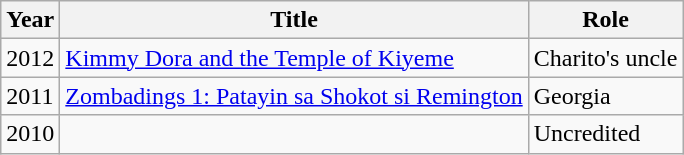<table class="wikitable">
<tr>
<th>Year</th>
<th>Title</th>
<th>Role</th>
</tr>
<tr>
<td>2012</td>
<td><a href='#'>Kimmy Dora and the Temple of Kiyeme</a></td>
<td>Charito's uncle</td>
</tr>
<tr>
<td>2011</td>
<td><a href='#'>Zombadings 1: Patayin sa Shokot si Remington</a></td>
<td>Georgia</td>
</tr>
<tr>
<td>2010</td>
<td></td>
<td>Uncredited</td>
</tr>
</table>
